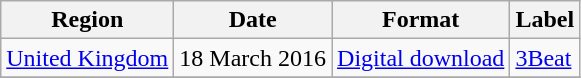<table class=wikitable>
<tr>
<th>Region</th>
<th>Date</th>
<th>Format</th>
<th>Label</th>
</tr>
<tr>
<td><a href='#'>United Kingdom</a></td>
<td>18 March 2016</td>
<td><a href='#'>Digital download</a></td>
<td><a href='#'>3Beat</a></td>
</tr>
<tr>
</tr>
</table>
